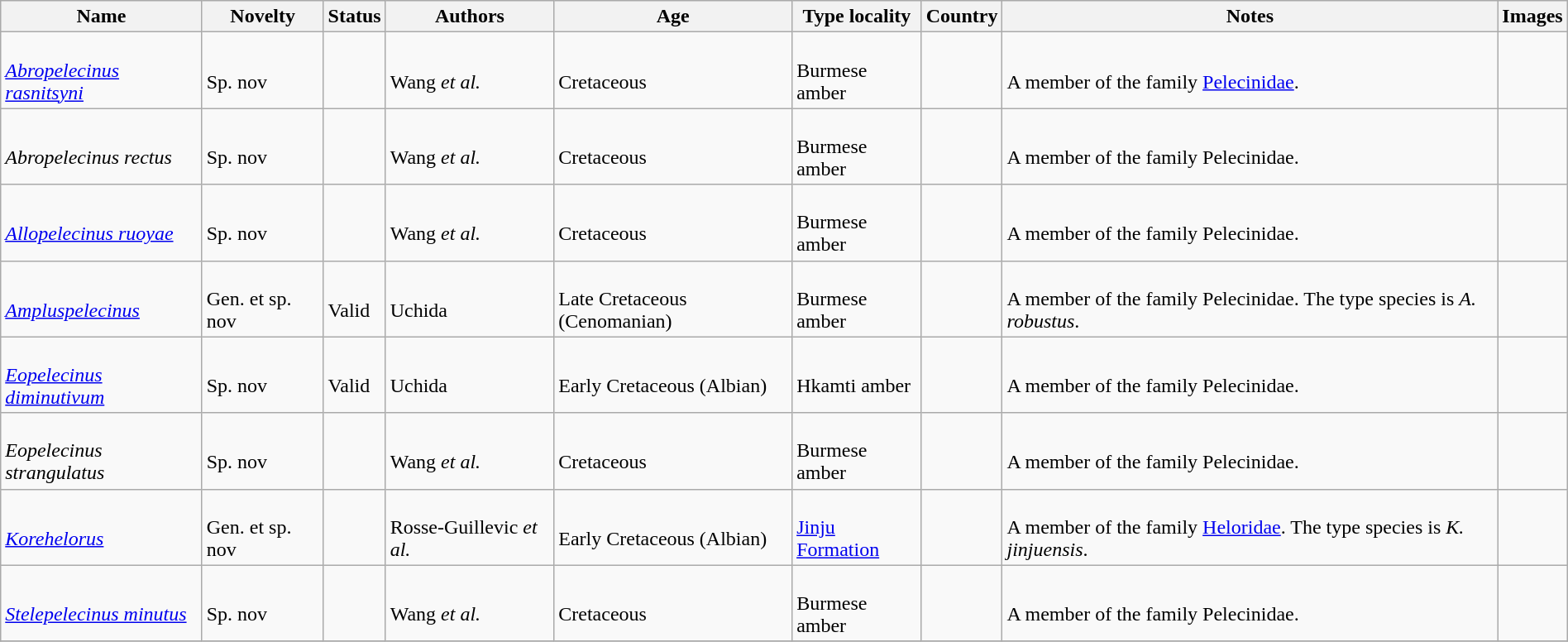<table class="wikitable sortable" align="center" width="100%">
<tr>
<th>Name</th>
<th>Novelty</th>
<th>Status</th>
<th>Authors</th>
<th>Age</th>
<th>Type locality</th>
<th>Country</th>
<th>Notes</th>
<th>Images</th>
</tr>
<tr>
<td><br><em><a href='#'>Abropelecinus rasnitsyni</a></em></td>
<td><br>Sp. nov</td>
<td></td>
<td><br>Wang <em>et al.</em></td>
<td><br>Cretaceous</td>
<td><br>Burmese amber</td>
<td><br></td>
<td><br>A member of the family <a href='#'>Pelecinidae</a>.</td>
<td></td>
</tr>
<tr>
<td><br><em>Abropelecinus rectus</em></td>
<td><br>Sp. nov</td>
<td></td>
<td><br>Wang <em>et al.</em></td>
<td><br>Cretaceous</td>
<td><br>Burmese amber</td>
<td><br></td>
<td><br>A member of the family Pelecinidae.</td>
<td></td>
</tr>
<tr>
<td><br><em><a href='#'>Allopelecinus ruoyae</a></em></td>
<td><br>Sp. nov</td>
<td></td>
<td><br>Wang <em>et al.</em></td>
<td><br>Cretaceous</td>
<td><br>Burmese amber</td>
<td><br></td>
<td><br>A member of the family Pelecinidae.</td>
<td></td>
</tr>
<tr>
<td><br><em><a href='#'>Ampluspelecinus</a></em></td>
<td><br>Gen. et sp. nov</td>
<td><br>Valid</td>
<td><br>Uchida</td>
<td><br>Late Cretaceous (Cenomanian)</td>
<td><br>Burmese amber</td>
<td><br></td>
<td><br>A member of the family Pelecinidae. The type species is <em>A. robustus</em>.</td>
<td></td>
</tr>
<tr>
<td><br><em><a href='#'>Eopelecinus diminutivum</a></em></td>
<td><br>Sp. nov</td>
<td><br>Valid</td>
<td><br>Uchida</td>
<td><br>Early Cretaceous (Albian)</td>
<td><br>Hkamti amber</td>
<td><br></td>
<td><br>A member of the family Pelecinidae.</td>
<td></td>
</tr>
<tr>
<td><br><em>Eopelecinus strangulatus</em></td>
<td><br>Sp. nov</td>
<td></td>
<td><br>Wang <em>et al.</em></td>
<td><br>Cretaceous</td>
<td><br>Burmese amber</td>
<td><br></td>
<td><br>A member of the family Pelecinidae.</td>
<td></td>
</tr>
<tr>
<td><br><em><a href='#'>Korehelorus</a></em></td>
<td><br>Gen. et sp. nov</td>
<td></td>
<td><br>Rosse-Guillevic <em>et al.</em></td>
<td><br>Early Cretaceous (Albian)</td>
<td><br><a href='#'>Jinju Formation</a></td>
<td><br></td>
<td><br>A member of the family <a href='#'>Heloridae</a>. The type species is <em>K. jinjuensis</em>.</td>
<td></td>
</tr>
<tr>
<td><br><em><a href='#'>Stelepelecinus minutus</a></em></td>
<td><br>Sp. nov</td>
<td></td>
<td><br>Wang <em>et al.</em></td>
<td><br>Cretaceous</td>
<td><br>Burmese amber</td>
<td><br></td>
<td><br>A member of the family Pelecinidae.</td>
<td></td>
</tr>
<tr>
</tr>
</table>
